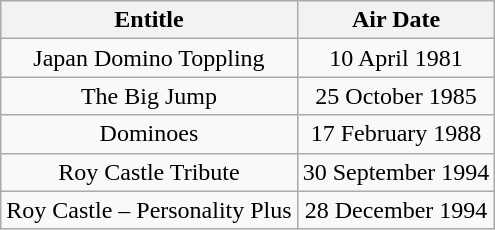<table class="wikitable" style="text-align:center;">
<tr>
<th>Entitle</th>
<th>Air Date</th>
</tr>
<tr>
<td>Japan Domino Toppling</td>
<td>10 April 1981</td>
</tr>
<tr>
<td>The Big Jump</td>
<td>25 October 1985</td>
</tr>
<tr>
<td>Dominoes</td>
<td>17 February 1988</td>
</tr>
<tr>
<td>Roy Castle Tribute</td>
<td>30 September 1994</td>
</tr>
<tr>
<td>Roy Castle – Personality Plus</td>
<td>28 December 1994</td>
</tr>
</table>
